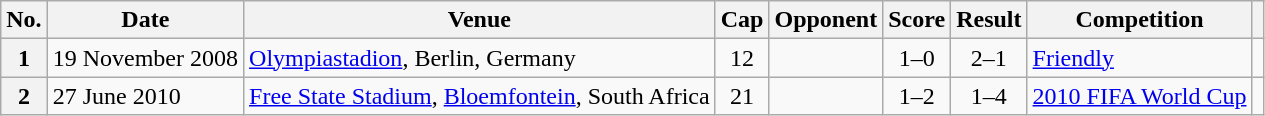<table class="wikitable plainrowheaders sortable">
<tr>
<th scope=col>No.</th>
<th scope=col data-sort-type=date>Date</th>
<th scope=col>Venue</th>
<th scope=col>Cap</th>
<th scope=col>Opponent</th>
<th scope=col>Score</th>
<th scope=col>Result</th>
<th scope=col>Competition</th>
<th scope=col class=unsortable></th>
</tr>
<tr>
<th scope=row style="text-align: center;">1</th>
<td>19 November 2008</td>
<td><a href='#'>Olympiastadion</a>, Berlin, Germany</td>
<td align=center>12</td>
<td></td>
<td align=center>1–0</td>
<td align=center>2–1</td>
<td><a href='#'>Friendly</a></td>
<td></td>
</tr>
<tr>
<th scope=row style="text-align: center;">2</th>
<td>27 June 2010</td>
<td><a href='#'>Free State Stadium</a>, <a href='#'>Bloemfontein</a>, South Africa</td>
<td align=center>21</td>
<td></td>
<td align=center>1–2</td>
<td align=center>1–4</td>
<td><a href='#'>2010 FIFA World Cup</a></td>
<td></td>
</tr>
</table>
